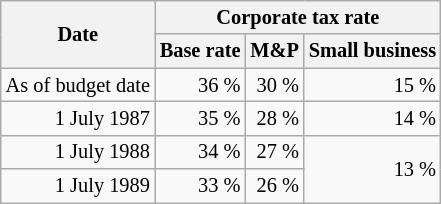<table class="wikitable" style="text-align:right;font-size:85%">
<tr>
<th rowspan=2>Date</th>
<th colspan=3>Corporate tax rate</th>
</tr>
<tr>
<th>Base rate</th>
<th>M&P</th>
<th>Small business</th>
</tr>
<tr>
<td>As of budget date</td>
<td>36 %</td>
<td>30 %</td>
<td>15 %</td>
</tr>
<tr>
<td>1 July 1987</td>
<td>35 %</td>
<td>28 %</td>
<td>14 %</td>
</tr>
<tr>
<td>1 July 1988</td>
<td>34 %</td>
<td>27 %</td>
<td rowspan=2>13 %</td>
</tr>
<tr>
<td>1 July 1989</td>
<td>33 %</td>
<td>26 %</td>
</tr>
</table>
